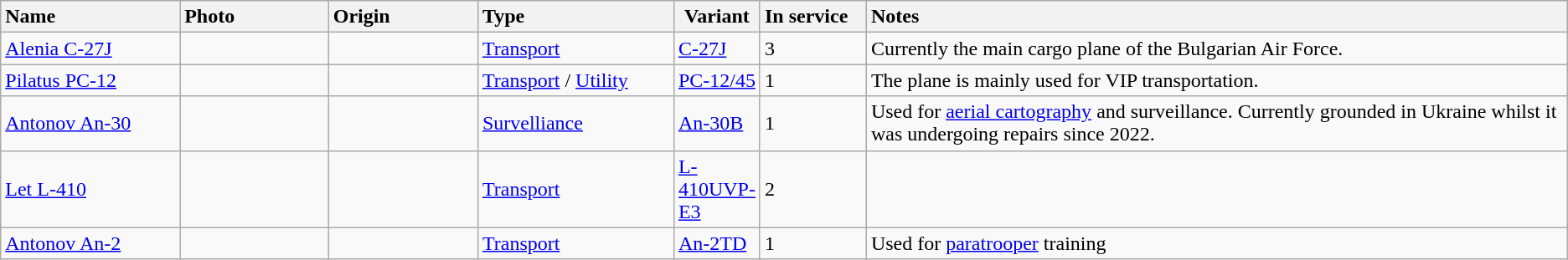<table class="wikitable sortable">
<tr>
<th style="text-align: left; width:12%;">Name</th>
<th style="text-align: left; width:10%;">Photo</th>
<th style="text-align: left; width:10%;">Origin</th>
<th style="text-align: left; width:13%;">Type</th>
<th>Variant</th>
<th style="text-align: left; width:7%;">In service</th>
<th style="text-align: left; width:50%;">Notes</th>
</tr>
<tr>
<td><a href='#'>Alenia C-27J</a></td>
<td></td>
<td></td>
<td><a href='#'>Transport</a></td>
<td><a href='#'>C-27J</a></td>
<td>3</td>
<td>Currently the main cargo plane of the Bulgarian Air Force.</td>
</tr>
<tr>
<td><a href='#'>Pilatus PC-12</a></td>
<td></td>
<td></td>
<td><a href='#'>Transport</a> / <a href='#'>Utility</a></td>
<td><a href='#'>PC-12/45</a></td>
<td>1</td>
<td>The plane is mainly used for VIP transportation.</td>
</tr>
<tr>
<td><a href='#'>Antonov An-30</a></td>
<td></td>
<td></td>
<td><a href='#'>Survelliance</a></td>
<td><a href='#'>An-30B</a></td>
<td>1</td>
<td>Used for <a href='#'>aerial cartography</a> and surveillance. Currently grounded in Ukraine whilst it was undergoing repairs since 2022.</td>
</tr>
<tr>
<td><a href='#'>Let L-410</a></td>
<td></td>
<td></td>
<td><a href='#'>Transport</a></td>
<td><a href='#'>L-410UVP-E3</a></td>
<td>2</td>
<td></td>
</tr>
<tr>
<td><a href='#'>Antonov An-2</a></td>
<td></td>
<td></td>
<td><a href='#'>Transport</a></td>
<td><a href='#'>An-2TD</a></td>
<td>1</td>
<td>Used for <a href='#'>paratrooper</a> training</td>
</tr>
</table>
